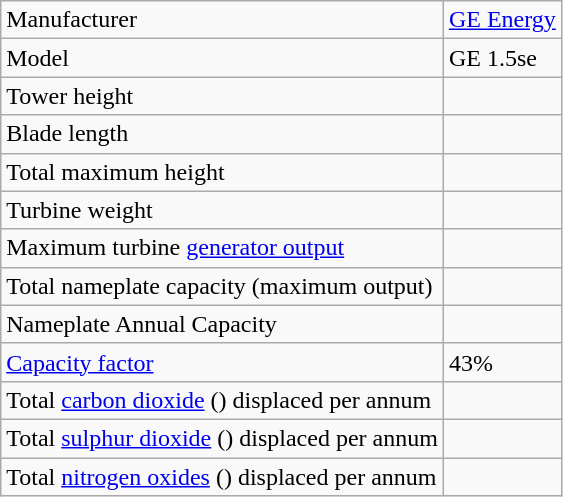<table class="wikitable">
<tr>
<td>Manufacturer</td>
<td><a href='#'>GE Energy</a></td>
</tr>
<tr>
<td>Model</td>
<td>GE 1.5se</td>
</tr>
<tr>
<td>Tower height</td>
<td></td>
</tr>
<tr>
<td>Blade length</td>
<td></td>
</tr>
<tr>
<td>Total maximum height</td>
<td></td>
</tr>
<tr>
<td>Turbine weight</td>
<td></td>
</tr>
<tr>
<td>Maximum turbine <a href='#'>generator output</a></td>
<td></td>
</tr>
<tr>
<td>Total nameplate capacity (maximum output)</td>
<td></td>
</tr>
<tr>
<td>Nameplate Annual Capacity</td>
<td></td>
</tr>
<tr>
<td><a href='#'>Capacity factor</a></td>
<td>43%</td>
</tr>
<tr>
<td>Total <a href='#'>carbon dioxide</a> () displaced per annum</td>
<td></td>
</tr>
<tr>
<td>Total <a href='#'>sulphur dioxide</a> () displaced per annum</td>
<td></td>
</tr>
<tr>
<td>Total <a href='#'>nitrogen oxides</a> () displaced per annum</td>
<td></td>
</tr>
</table>
